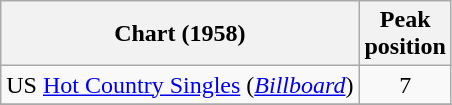<table class="wikitable sortable">
<tr>
<th align="left">Chart (1958)</th>
<th align="center">Peak<br>position</th>
</tr>
<tr>
<td align="left">US <a href='#'>Hot Country Singles</a> (<em><a href='#'>Billboard</a></em>)</td>
<td align="center">7</td>
</tr>
<tr>
</tr>
</table>
